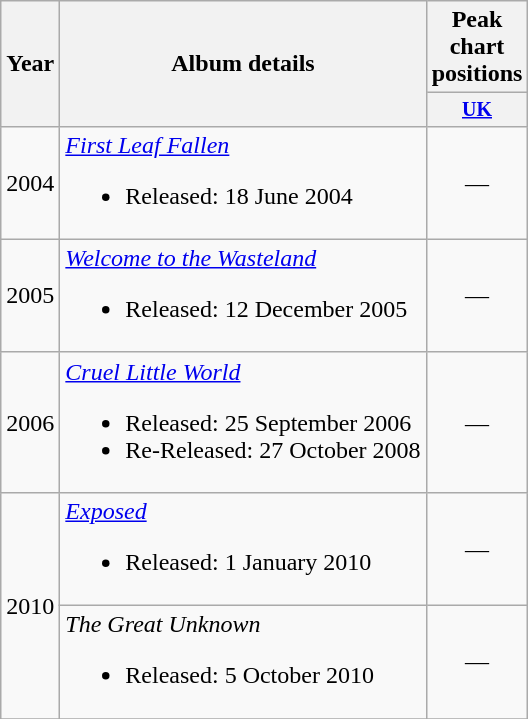<table class="wikitable" style="text-align:center;">
<tr>
<th rowspan="2">Year</th>
<th rowspan="2">Album details</th>
<th colspan="1">Peak chart positions</th>
</tr>
<tr style=font-size:smaller;>
<th width="30"><a href='#'>UK</a></th>
</tr>
<tr>
<td>2004</td>
<td align="left"><em><a href='#'>First Leaf Fallen</a></em><br><ul><li>Released: 18 June 2004</li></ul></td>
<td>—</td>
</tr>
<tr>
<td>2005</td>
<td align="left"><em><a href='#'>Welcome to the Wasteland</a></em><br><ul><li>Released: 12 December 2005</li></ul></td>
<td>—</td>
</tr>
<tr>
<td>2006</td>
<td align="left"><em><a href='#'>Cruel Little World</a></em><br><ul><li>Released: 25 September 2006</li><li>Re-Released: 27 October 2008</li></ul></td>
<td>—</td>
</tr>
<tr>
<td rowspan="2">2010</td>
<td align="left"><em><a href='#'>Exposed</a></em><br><ul><li>Released: 1 January 2010</li></ul></td>
<td>—</td>
</tr>
<tr>
<td align="left"><em>The Great Unknown</em><br><ul><li>Released: 5 October 2010</li></ul></td>
<td>—</td>
</tr>
<tr>
</tr>
</table>
